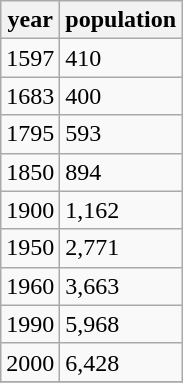<table class="wikitable">
<tr>
<th>year</th>
<th>population</th>
</tr>
<tr>
<td>1597</td>
<td>410</td>
</tr>
<tr>
<td>1683</td>
<td>400</td>
</tr>
<tr>
<td>1795</td>
<td>593</td>
</tr>
<tr>
<td>1850</td>
<td>894</td>
</tr>
<tr>
<td>1900</td>
<td>1,162</td>
</tr>
<tr>
<td>1950</td>
<td>2,771</td>
</tr>
<tr>
<td>1960</td>
<td>3,663</td>
</tr>
<tr>
<td>1990</td>
<td>5,968</td>
</tr>
<tr>
<td>2000</td>
<td>6,428</td>
</tr>
<tr>
</tr>
</table>
